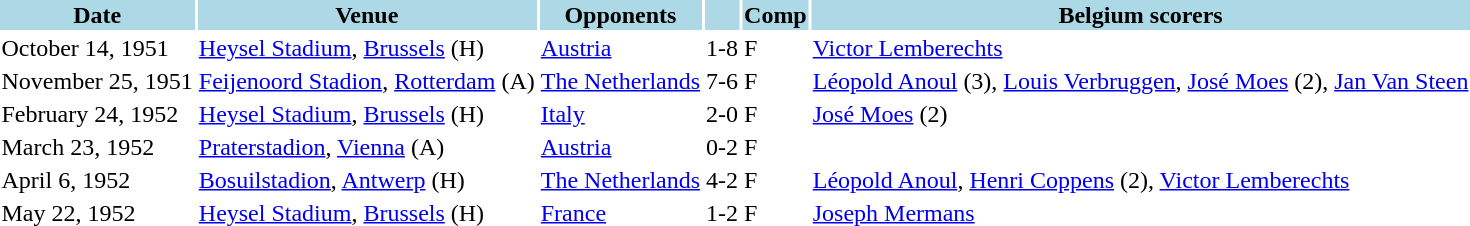<table>
<tr>
<th style="background: lightblue;">Date</th>
<th style="background: lightblue;">Venue</th>
<th style="background: lightblue;">Opponents</th>
<th style="background: lightblue;" align=center></th>
<th style="background: lightblue;" align=center>Comp</th>
<th style="background: lightblue;">Belgium scorers</th>
</tr>
<tr>
<td>October 14, 1951</td>
<td><a href='#'>Heysel Stadium</a>, <a href='#'>Brussels</a> (H)</td>
<td><a href='#'>Austria</a></td>
<td>1-8</td>
<td>F</td>
<td><a href='#'>Victor Lemberechts</a></td>
</tr>
<tr>
<td>November 25, 1951</td>
<td><a href='#'>Feijenoord Stadion</a>, <a href='#'>Rotterdam</a> (A)</td>
<td><a href='#'>The Netherlands</a></td>
<td>7-6</td>
<td>F</td>
<td><a href='#'>Léopold Anoul</a> (3), <a href='#'>Louis Verbruggen</a>, <a href='#'>José Moes</a> (2), <a href='#'>Jan Van Steen</a></td>
</tr>
<tr>
<td>February 24, 1952</td>
<td><a href='#'>Heysel Stadium</a>, <a href='#'>Brussels</a> (H)</td>
<td><a href='#'>Italy</a></td>
<td>2-0</td>
<td>F</td>
<td><a href='#'>José Moes</a> (2)</td>
</tr>
<tr>
<td>March 23, 1952</td>
<td><a href='#'>Praterstadion</a>, <a href='#'>Vienna</a> (A)</td>
<td><a href='#'>Austria</a></td>
<td>0-2</td>
<td>F</td>
<td></td>
</tr>
<tr>
<td>April 6, 1952</td>
<td><a href='#'>Bosuilstadion</a>, <a href='#'>Antwerp</a> (H)</td>
<td><a href='#'>The Netherlands</a></td>
<td>4-2</td>
<td>F</td>
<td><a href='#'>Léopold Anoul</a>, <a href='#'>Henri Coppens</a> (2), <a href='#'>Victor Lemberechts</a></td>
</tr>
<tr>
<td>May 22, 1952</td>
<td><a href='#'>Heysel Stadium</a>, <a href='#'>Brussels</a> (H)</td>
<td><a href='#'>France</a></td>
<td>1-2</td>
<td>F</td>
<td><a href='#'>Joseph Mermans</a></td>
</tr>
</table>
